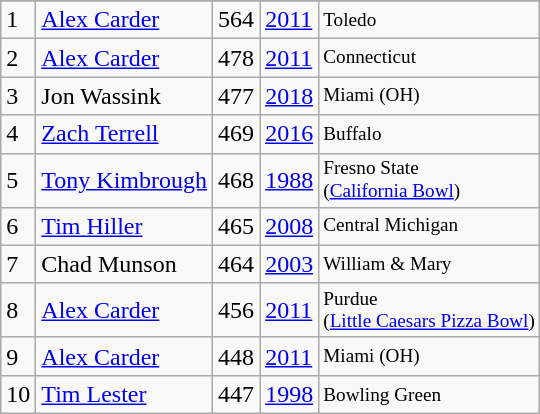<table class="wikitable">
<tr>
</tr>
<tr>
<td>1</td>
<td><a href='#'>Alex Carder</a></td>
<td><abbr>564</abbr></td>
<td><a href='#'>2011</a></td>
<td style="font-size:80%;">Toledo</td>
</tr>
<tr>
<td>2</td>
<td><a href='#'>Alex Carder</a></td>
<td><abbr>478</abbr></td>
<td><a href='#'>2011</a></td>
<td style="font-size:80%;">Connecticut</td>
</tr>
<tr>
<td>3</td>
<td>Jon Wassink</td>
<td><abbr>477</abbr></td>
<td><a href='#'>2018</a></td>
<td style="font-size:80%;">Miami (OH)</td>
</tr>
<tr>
<td>4</td>
<td><a href='#'>Zach Terrell</a></td>
<td><abbr>469</abbr></td>
<td><a href='#'>2016</a></td>
<td style="font-size:80%;">Buffalo</td>
</tr>
<tr>
<td>5</td>
<td><a href='#'>Tony Kimbrough</a></td>
<td><abbr>468</abbr></td>
<td><a href='#'>1988</a></td>
<td style="font-size:80%;">Fresno State<br>(<a href='#'>California Bowl</a>)</td>
</tr>
<tr>
<td>6</td>
<td><a href='#'>Tim Hiller</a></td>
<td><abbr>465</abbr></td>
<td><a href='#'>2008</a></td>
<td style="font-size:80%;">Central Michigan</td>
</tr>
<tr>
<td>7</td>
<td>Chad Munson</td>
<td><abbr>464</abbr></td>
<td><a href='#'>2003</a></td>
<td style="font-size:80%;">William & Mary</td>
</tr>
<tr>
<td>8</td>
<td><a href='#'>Alex Carder</a></td>
<td><abbr>456</abbr></td>
<td><a href='#'>2011</a></td>
<td style="font-size:80%;">Purdue<br>(<a href='#'>Little Caesars Pizza Bowl</a>)</td>
</tr>
<tr>
<td>9</td>
<td><a href='#'>Alex Carder</a></td>
<td><abbr>448</abbr></td>
<td><a href='#'>2011</a></td>
<td style="font-size:80%;">Miami (OH)</td>
</tr>
<tr>
<td>10</td>
<td><a href='#'>Tim Lester</a></td>
<td><abbr>447</abbr></td>
<td><a href='#'>1998</a></td>
<td style="font-size:80%;">Bowling Green<br></td>
</tr>
</table>
